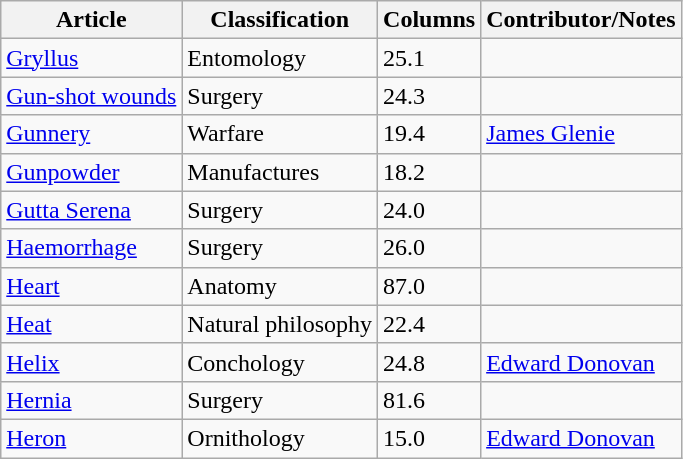<table class="wikitable">
<tr>
<th>Article</th>
<th>Classification</th>
<th>Columns</th>
<th>Contributor/Notes</th>
</tr>
<tr>
<td><a href='#'>Gryllus</a></td>
<td>Entomology</td>
<td>25.1</td>
<td></td>
</tr>
<tr>
<td><a href='#'>Gun-shot wounds</a></td>
<td>Surgery</td>
<td>24.3</td>
<td></td>
</tr>
<tr>
<td><a href='#'>Gunnery</a></td>
<td>Warfare</td>
<td>19.4</td>
<td><a href='#'>James Glenie</a></td>
</tr>
<tr>
<td><a href='#'>Gunpowder</a></td>
<td>Manufactures</td>
<td>18.2</td>
<td></td>
</tr>
<tr>
<td><a href='#'>Gutta Serena</a></td>
<td>Surgery</td>
<td>24.0</td>
<td></td>
</tr>
<tr>
<td><a href='#'>Haemorrhage</a></td>
<td>Surgery</td>
<td>26.0</td>
<td></td>
</tr>
<tr>
<td><a href='#'>Heart</a></td>
<td>Anatomy</td>
<td>87.0</td>
<td></td>
</tr>
<tr>
<td><a href='#'>Heat</a></td>
<td>Natural philosophy</td>
<td>22.4</td>
<td></td>
</tr>
<tr>
<td><a href='#'>Helix</a></td>
<td>Conchology</td>
<td>24.8</td>
<td><a href='#'>Edward Donovan</a></td>
</tr>
<tr>
<td><a href='#'>Hernia</a></td>
<td>Surgery</td>
<td>81.6</td>
<td></td>
</tr>
<tr>
<td><a href='#'>Heron</a></td>
<td>Ornithology</td>
<td>15.0</td>
<td><a href='#'>Edward Donovan</a></td>
</tr>
</table>
